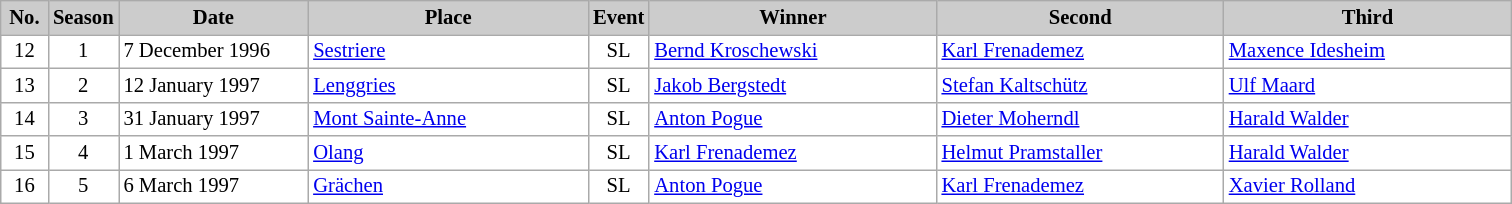<table class="wikitable plainrowheaders" style="background:#fff; font-size:86%; border:grey solid 1px; border-collapse:collapse;">
<tr style="background:#ccc; text-align:center;">
<th scope="col" style="background:#ccc; width:25px;">No.</th>
<th scope="col" style="background:#ccc; width:30px;">Season</th>
<th scope="col" style="background:#ccc; width:120px;">Date</th>
<th scope="col" style="background:#ccc; width:180px;">Place</th>
<th scope="col" style="background:#ccc; width:15px;">Event</th>
<th scope="col" style="background:#ccc; width:185px;">Winner</th>
<th scope="col" style="background:#ccc; width:185px;">Second</th>
<th scope="col" style="background:#ccc; width:185px;">Third</th>
</tr>
<tr>
<td align=center>12</td>
<td align=center>1</td>
<td>7 December 1996</td>
<td> <a href='#'>Sestriere</a></td>
<td align=center>SL</td>
<td> <a href='#'>Bernd Kroschewski</a></td>
<td> <a href='#'>Karl Frenademez</a></td>
<td> <a href='#'>Maxence Idesheim</a></td>
</tr>
<tr>
<td align=center>13</td>
<td align=center>2</td>
<td>12 January 1997</td>
<td> <a href='#'>Lenggries</a></td>
<td align=center>SL</td>
<td> <a href='#'>Jakob Bergstedt</a></td>
<td> <a href='#'>Stefan Kaltschütz</a></td>
<td> <a href='#'>Ulf Maard</a></td>
</tr>
<tr>
<td align=center>14</td>
<td align=center>3</td>
<td>31 January 1997</td>
<td> <a href='#'>Mont Sainte-Anne</a></td>
<td align=center>SL</td>
<td> <a href='#'>Anton Pogue</a></td>
<td> <a href='#'>Dieter Moherndl</a></td>
<td> <a href='#'>Harald Walder</a></td>
</tr>
<tr>
<td align=center>15</td>
<td align=center>4</td>
<td>1 March 1997</td>
<td> <a href='#'>Olang</a></td>
<td align=center>SL</td>
<td> <a href='#'>Karl Frenademez</a></td>
<td> <a href='#'>Helmut Pramstaller</a></td>
<td> <a href='#'>Harald Walder</a></td>
</tr>
<tr>
<td align=center>16</td>
<td align=center>5</td>
<td>6 March 1997</td>
<td> <a href='#'>Grächen</a></td>
<td align=center>SL</td>
<td> <a href='#'>Anton Pogue</a></td>
<td> <a href='#'>Karl Frenademez</a></td>
<td> <a href='#'>Xavier Rolland</a></td>
</tr>
</table>
